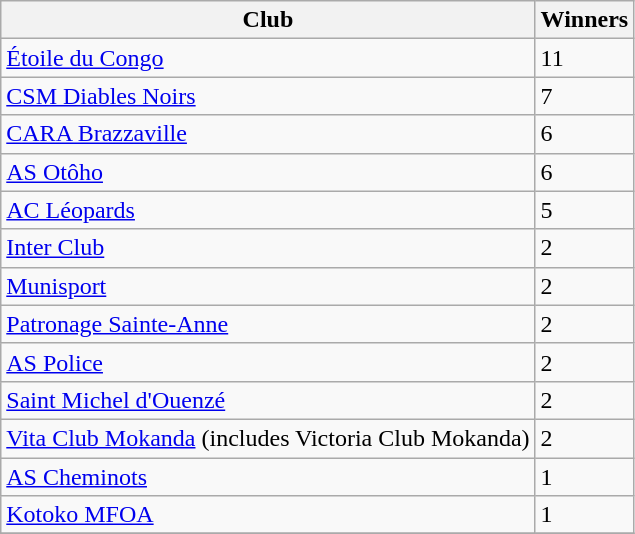<table class="wikitable">
<tr>
<th>Club</th>
<th>Winners</th>
</tr>
<tr>
<td><a href='#'>Étoile du Congo</a></td>
<td>11</td>
</tr>
<tr>
<td><a href='#'>CSM Diables Noirs</a></td>
<td>7</td>
</tr>
<tr>
<td><a href='#'>CARA Brazzaville</a></td>
<td>6</td>
</tr>
<tr>
<td><a href='#'>AS Otôho</a></td>
<td>6</td>
</tr>
<tr>
<td><a href='#'>AC Léopards</a></td>
<td>5</td>
</tr>
<tr>
<td><a href='#'>Inter Club</a></td>
<td>2</td>
</tr>
<tr>
<td><a href='#'>Munisport</a></td>
<td>2</td>
</tr>
<tr>
<td><a href='#'>Patronage Sainte-Anne</a></td>
<td>2</td>
</tr>
<tr>
<td><a href='#'>AS Police</a></td>
<td>2</td>
</tr>
<tr>
<td><a href='#'>Saint Michel d'Ouenzé</a></td>
<td>2</td>
</tr>
<tr>
<td><a href='#'>Vita Club Mokanda</a> (includes Victoria Club Mokanda)</td>
<td>2</td>
</tr>
<tr>
<td><a href='#'>AS Cheminots</a></td>
<td>1</td>
</tr>
<tr>
<td><a href='#'>Kotoko MFOA</a></td>
<td>1</td>
</tr>
<tr>
</tr>
</table>
